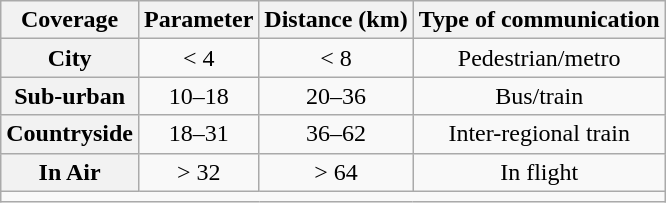<table class="wikitable" style="text-align:center">
<tr>
<th>Coverage</th>
<th>Parameter</th>
<th>Distance (km)</th>
<th>Type of communication</th>
</tr>
<tr>
<th>City</th>
<td>< 4</td>
<td>< 8</td>
<td>Pedestrian/metro</td>
</tr>
<tr>
<th>Sub-urban</th>
<td>10–18</td>
<td>20–36</td>
<td>Bus/train</td>
</tr>
<tr>
<th>Countryside</th>
<td>18–31</td>
<td>36–62</td>
<td>Inter-regional train</td>
</tr>
<tr>
<th>In Air</th>
<td>> 32</td>
<td>> 64</td>
<td>In flight</td>
</tr>
<tr>
<td colspan=4></td>
</tr>
</table>
